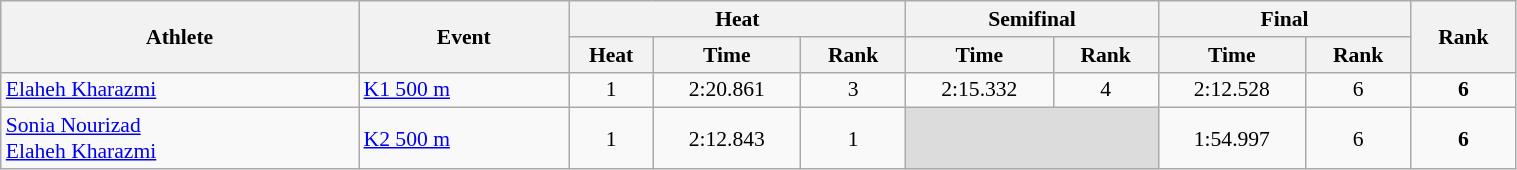<table class="wikitable" width="80%" style="text-align:center; font-size:90%">
<tr>
<th rowspan="2" width="17%">Athlete</th>
<th rowspan="2" width="10%">Event</th>
<th colspan="3">Heat</th>
<th colspan="2">Semifinal</th>
<th colspan="2">Final</th>
<th rowspan="2" width="5%">Rank</th>
</tr>
<tr>
<th width="4%">Heat</th>
<th width="7%">Time</th>
<th width="5%">Rank</th>
<th width="7%">Time</th>
<th width="5%">Rank</th>
<th width="7%">Time</th>
<th width="5%">Rank</th>
</tr>
<tr>
<td align="left"><a href='#'>Elaheh Kharazmi</a></td>
<td align="left"><a href='#'>K1 500 m</a></td>
<td>1</td>
<td>2:20.861</td>
<td>3 <strong></strong></td>
<td>2:15.332</td>
<td>4 <strong></strong></td>
<td>2:12.528</td>
<td>6</td>
<td align=center><strong>6</strong></td>
</tr>
<tr>
<td align="left"><a href='#'>Sonia Nourizad</a><br><a href='#'>Elaheh Kharazmi</a></td>
<td align="left"><a href='#'>K2 500 m</a></td>
<td>1</td>
<td>2:12.843</td>
<td>1 <strong></strong></td>
<td colspan=2 bgcolor=#DCDCDC></td>
<td>1:54.997</td>
<td>6</td>
<td align=center><strong>6</strong></td>
</tr>
</table>
